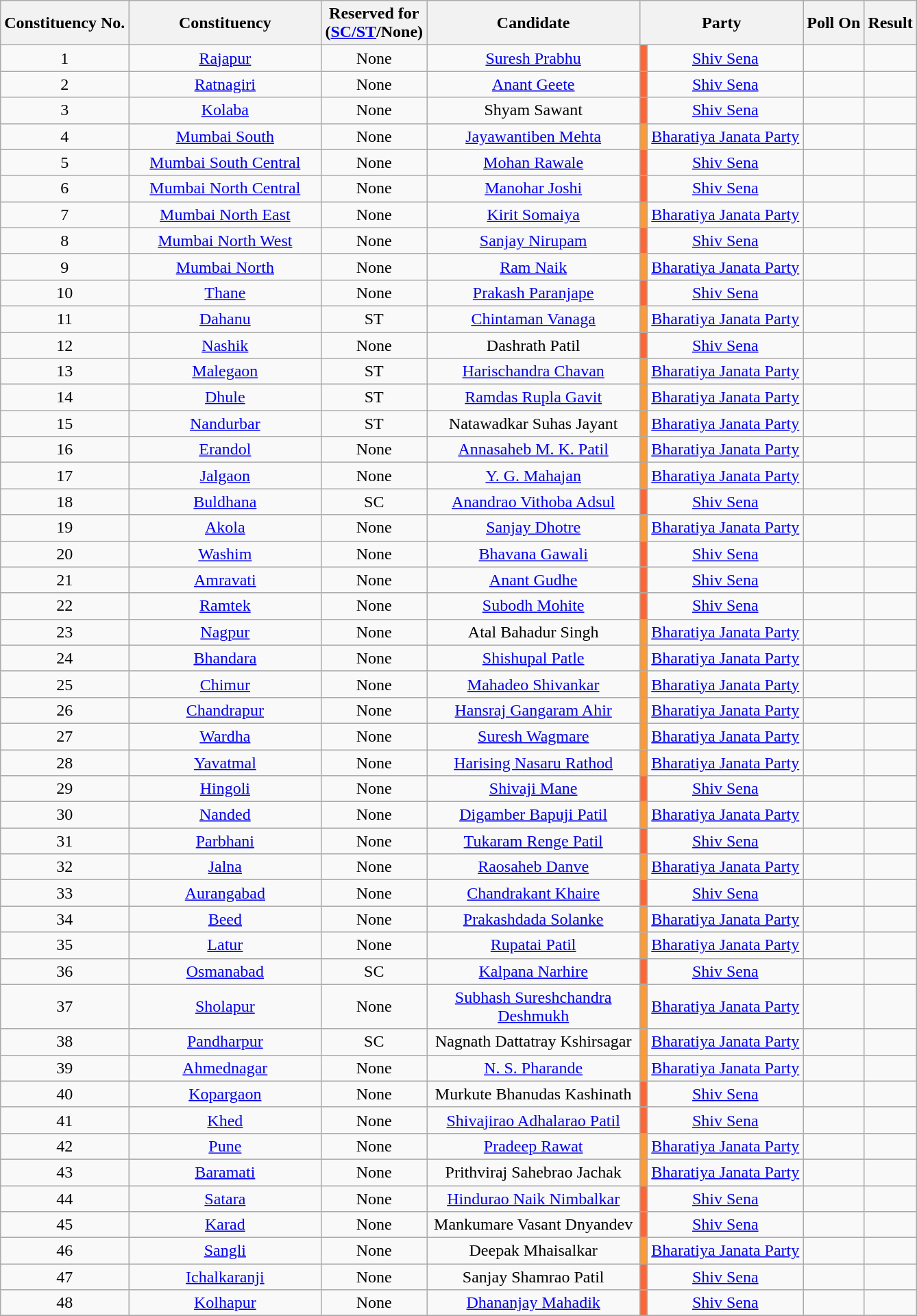<table class="wikitable sortable" style="text-align:center">
<tr>
<th>Constituency No.</th>
<th style="width:180px;">Constituency</th>
<th>Reserved for<br>(<a href='#'>SC/ST</a>/None)</th>
<th style="width:200px;">Candidate</th>
<th colspan="2">Party</th>
<th>Poll On</th>
<th>Result</th>
</tr>
<tr>
<td>1</td>
<td><a href='#'>Rajapur</a></td>
<td>None</td>
<td><a href='#'>Suresh Prabhu</a></td>
<td bgcolor=#FF6634></td>
<td><a href='#'>Shiv Sena</a></td>
<td></td>
<td></td>
</tr>
<tr>
<td>2</td>
<td><a href='#'>Ratnagiri</a></td>
<td>None</td>
<td><a href='#'>Anant Geete</a></td>
<td bgcolor=#FF6634></td>
<td><a href='#'>Shiv Sena</a></td>
<td></td>
<td></td>
</tr>
<tr>
<td>3</td>
<td><a href='#'>Kolaba</a></td>
<td>None</td>
<td>Shyam Sawant</td>
<td bgcolor=#FF6634></td>
<td><a href='#'>Shiv Sena</a></td>
<td></td>
<td></td>
</tr>
<tr>
<td>4</td>
<td><a href='#'>Mumbai South</a></td>
<td>None</td>
<td><a href='#'>Jayawantiben Mehta</a></td>
<td bgcolor=#FF9933></td>
<td><a href='#'>Bharatiya Janata Party</a></td>
<td></td>
<td></td>
</tr>
<tr>
<td>5</td>
<td><a href='#'>Mumbai South Central</a></td>
<td>None</td>
<td><a href='#'>Mohan Rawale</a></td>
<td bgcolor=#FF6634></td>
<td><a href='#'>Shiv Sena</a></td>
<td></td>
<td></td>
</tr>
<tr>
<td>6</td>
<td><a href='#'>Mumbai North Central</a></td>
<td>None</td>
<td><a href='#'>Manohar Joshi</a></td>
<td bgcolor=#FF6634></td>
<td><a href='#'>Shiv Sena</a></td>
<td></td>
<td></td>
</tr>
<tr>
<td>7</td>
<td><a href='#'>Mumbai North East</a></td>
<td>None</td>
<td><a href='#'>Kirit Somaiya</a></td>
<td bgcolor=#FF9933></td>
<td><a href='#'>Bharatiya Janata Party</a></td>
<td></td>
<td></td>
</tr>
<tr>
<td>8</td>
<td><a href='#'>Mumbai North West</a></td>
<td>None</td>
<td><a href='#'>Sanjay Nirupam</a></td>
<td bgcolor=#FF6634></td>
<td><a href='#'>Shiv Sena</a></td>
<td></td>
<td></td>
</tr>
<tr>
<td>9</td>
<td><a href='#'>Mumbai North</a></td>
<td>None</td>
<td><a href='#'>Ram Naik</a></td>
<td bgcolor=#FF9933></td>
<td><a href='#'>Bharatiya Janata Party</a></td>
<td></td>
<td></td>
</tr>
<tr>
<td>10</td>
<td><a href='#'>Thane</a></td>
<td>None</td>
<td><a href='#'>Prakash Paranjape</a></td>
<td bgcolor=#FF6634></td>
<td><a href='#'>Shiv Sena</a></td>
<td></td>
<td></td>
</tr>
<tr>
<td>11</td>
<td><a href='#'>Dahanu</a></td>
<td>ST</td>
<td><a href='#'>Chintaman Vanaga</a></td>
<td bgcolor=#FF9933></td>
<td><a href='#'>Bharatiya Janata Party</a></td>
<td></td>
<td></td>
</tr>
<tr>
<td>12</td>
<td><a href='#'>Nashik</a></td>
<td>None</td>
<td>Dashrath Patil</td>
<td bgcolor=#FF6634></td>
<td><a href='#'>Shiv Sena</a></td>
<td></td>
<td></td>
</tr>
<tr>
<td>13</td>
<td><a href='#'>Malegaon</a></td>
<td>ST</td>
<td><a href='#'>Harischandra Chavan</a></td>
<td bgcolor=#FF9933></td>
<td><a href='#'>Bharatiya Janata Party</a></td>
<td></td>
<td></td>
</tr>
<tr>
<td>14</td>
<td><a href='#'>Dhule</a></td>
<td>ST</td>
<td><a href='#'>Ramdas Rupla Gavit</a></td>
<td bgcolor=#FF9933></td>
<td><a href='#'>Bharatiya Janata Party</a></td>
<td></td>
<td></td>
</tr>
<tr>
<td>15</td>
<td><a href='#'>Nandurbar</a></td>
<td>ST</td>
<td>Natawadkar Suhas Jayant</td>
<td bgcolor=#FF9933></td>
<td><a href='#'>Bharatiya Janata Party</a></td>
<td></td>
<td></td>
</tr>
<tr>
<td>16</td>
<td><a href='#'>Erandol</a></td>
<td>None</td>
<td><a href='#'>Annasaheb M. K. Patil</a></td>
<td bgcolor=#FF9933></td>
<td><a href='#'>Bharatiya Janata Party</a></td>
<td></td>
<td></td>
</tr>
<tr>
<td>17</td>
<td><a href='#'>Jalgaon</a></td>
<td>None</td>
<td><a href='#'>Y. G. Mahajan</a></td>
<td bgcolor=#FF9933></td>
<td><a href='#'>Bharatiya Janata Party</a></td>
<td></td>
<td></td>
</tr>
<tr>
<td>18</td>
<td><a href='#'>Buldhana</a></td>
<td>SC</td>
<td><a href='#'>Anandrao Vithoba Adsul</a></td>
<td bgcolor=#FF6634></td>
<td><a href='#'>Shiv Sena</a></td>
<td></td>
<td></td>
</tr>
<tr>
<td>19</td>
<td><a href='#'>Akola</a></td>
<td>None</td>
<td><a href='#'>Sanjay Dhotre</a></td>
<td bgcolor=#FF9933></td>
<td><a href='#'>Bharatiya Janata Party</a></td>
<td></td>
<td></td>
</tr>
<tr>
<td>20</td>
<td><a href='#'>Washim</a></td>
<td>None</td>
<td><a href='#'>Bhavana Gawali</a></td>
<td bgcolor=#FF6634></td>
<td><a href='#'>Shiv Sena</a></td>
<td></td>
<td></td>
</tr>
<tr>
<td>21</td>
<td><a href='#'>Amravati</a></td>
<td>None</td>
<td><a href='#'>Anant Gudhe</a></td>
<td bgcolor=#FF6634></td>
<td><a href='#'>Shiv Sena</a></td>
<td></td>
<td></td>
</tr>
<tr>
<td>22</td>
<td><a href='#'>Ramtek</a></td>
<td>None</td>
<td><a href='#'>Subodh Mohite</a></td>
<td bgcolor=#FF6634></td>
<td><a href='#'>Shiv Sena</a></td>
<td></td>
<td></td>
</tr>
<tr>
<td>23</td>
<td><a href='#'>Nagpur</a></td>
<td>None</td>
<td>Atal Bahadur Singh</td>
<td bgcolor=#FF9933></td>
<td><a href='#'>Bharatiya Janata Party</a></td>
<td></td>
<td></td>
</tr>
<tr>
<td>24</td>
<td><a href='#'>Bhandara</a></td>
<td>None</td>
<td><a href='#'>Shishupal Patle</a></td>
<td bgcolor=#FF9933></td>
<td><a href='#'>Bharatiya Janata Party</a></td>
<td></td>
<td></td>
</tr>
<tr>
<td>25</td>
<td><a href='#'>Chimur</a></td>
<td>None</td>
<td><a href='#'>Mahadeo Shivankar</a></td>
<td bgcolor=#FF9933></td>
<td><a href='#'>Bharatiya Janata Party</a></td>
<td></td>
<td></td>
</tr>
<tr>
<td>26</td>
<td><a href='#'>Chandrapur</a></td>
<td>None</td>
<td><a href='#'>Hansraj Gangaram Ahir</a></td>
<td bgcolor=#FF9933></td>
<td><a href='#'>Bharatiya Janata Party</a></td>
<td></td>
<td></td>
</tr>
<tr>
<td>27</td>
<td><a href='#'>Wardha</a></td>
<td>None</td>
<td><a href='#'>Suresh Wagmare</a></td>
<td bgcolor=#FF9933></td>
<td><a href='#'>Bharatiya Janata Party</a></td>
<td></td>
<td></td>
</tr>
<tr>
<td>28</td>
<td><a href='#'>Yavatmal</a></td>
<td>None</td>
<td><a href='#'>Harising Nasaru Rathod</a></td>
<td bgcolor=#FF9933></td>
<td><a href='#'>Bharatiya Janata Party</a></td>
<td></td>
<td></td>
</tr>
<tr>
<td>29</td>
<td><a href='#'>Hingoli</a></td>
<td>None</td>
<td><a href='#'>Shivaji Mane</a></td>
<td bgcolor=#FF6634></td>
<td><a href='#'>Shiv Sena</a></td>
<td></td>
<td></td>
</tr>
<tr>
<td>30</td>
<td><a href='#'>Nanded</a></td>
<td>None</td>
<td><a href='#'>Digamber Bapuji Patil</a></td>
<td bgcolor=#FF9933></td>
<td><a href='#'>Bharatiya Janata Party</a></td>
<td></td>
<td></td>
</tr>
<tr>
<td>31</td>
<td><a href='#'>Parbhani</a></td>
<td>None</td>
<td><a href='#'>Tukaram Renge Patil</a></td>
<td bgcolor=#FF6634></td>
<td><a href='#'>Shiv Sena</a></td>
<td></td>
<td></td>
</tr>
<tr>
<td>32</td>
<td><a href='#'>Jalna</a></td>
<td>None</td>
<td><a href='#'>Raosaheb Danve</a></td>
<td bgcolor=#FF9933></td>
<td><a href='#'>Bharatiya Janata Party</a></td>
<td></td>
<td></td>
</tr>
<tr>
<td>33</td>
<td><a href='#'>Aurangabad</a></td>
<td>None</td>
<td><a href='#'>Chandrakant Khaire</a></td>
<td bgcolor=#FF6634></td>
<td><a href='#'>Shiv Sena</a></td>
<td></td>
<td></td>
</tr>
<tr>
<td>34</td>
<td><a href='#'>Beed</a></td>
<td>None</td>
<td><a href='#'>Prakashdada Solanke</a></td>
<td bgcolor=#FF9933></td>
<td><a href='#'>Bharatiya Janata Party</a></td>
<td></td>
<td></td>
</tr>
<tr>
<td>35</td>
<td><a href='#'>Latur</a></td>
<td>None</td>
<td><a href='#'>Rupatai Patil</a></td>
<td bgcolor=#FF9933></td>
<td><a href='#'>Bharatiya Janata Party</a></td>
<td></td>
<td></td>
</tr>
<tr>
<td>36</td>
<td><a href='#'>Osmanabad</a></td>
<td>SC</td>
<td><a href='#'>Kalpana Narhire</a></td>
<td bgcolor=#FF6634></td>
<td><a href='#'>Shiv Sena</a></td>
<td></td>
<td></td>
</tr>
<tr>
<td>37</td>
<td><a href='#'>Sholapur</a></td>
<td>None</td>
<td><a href='#'>Subhash Sureshchandra Deshmukh</a></td>
<td bgcolor=#FF9933></td>
<td><a href='#'>Bharatiya Janata Party</a></td>
<td></td>
<td></td>
</tr>
<tr>
<td>38</td>
<td><a href='#'>Pandharpur</a></td>
<td>SC</td>
<td>Nagnath Dattatray Kshirsagar</td>
<td bgcolor=#FF9933></td>
<td><a href='#'>Bharatiya Janata Party</a></td>
<td></td>
<td></td>
</tr>
<tr>
<td>39</td>
<td><a href='#'>Ahmednagar</a></td>
<td>None</td>
<td><a href='#'>N. S. Pharande</a></td>
<td bgcolor=#FF9933></td>
<td><a href='#'>Bharatiya Janata Party</a></td>
<td></td>
<td></td>
</tr>
<tr>
<td>40</td>
<td><a href='#'>Kopargaon</a></td>
<td>None</td>
<td>Murkute Bhanudas Kashinath</td>
<td bgcolor=#FF6634></td>
<td><a href='#'>Shiv Sena</a></td>
<td></td>
<td></td>
</tr>
<tr>
<td>41</td>
<td><a href='#'>Khed</a></td>
<td>None</td>
<td><a href='#'>Shivajirao Adhalarao Patil</a></td>
<td bgcolor=#FF6634></td>
<td><a href='#'>Shiv Sena</a></td>
<td></td>
<td></td>
</tr>
<tr>
<td>42</td>
<td><a href='#'>Pune</a></td>
<td>None</td>
<td><a href='#'>Pradeep Rawat</a></td>
<td bgcolor=#FF9933></td>
<td><a href='#'>Bharatiya Janata Party</a></td>
<td></td>
<td></td>
</tr>
<tr>
<td>43</td>
<td><a href='#'>Baramati</a></td>
<td>None</td>
<td>Prithviraj Sahebrao Jachak</td>
<td bgcolor=#FF9933></td>
<td><a href='#'>Bharatiya Janata Party</a></td>
<td></td>
<td></td>
</tr>
<tr>
<td>44</td>
<td><a href='#'>Satara</a></td>
<td>None</td>
<td><a href='#'>Hindurao Naik Nimbalkar</a></td>
<td bgcolor=#FF6634></td>
<td><a href='#'>Shiv Sena</a></td>
<td></td>
<td></td>
</tr>
<tr>
<td>45</td>
<td><a href='#'>Karad</a></td>
<td>None</td>
<td>Mankumare Vasant Dnyandev</td>
<td bgcolor=#FF6634></td>
<td><a href='#'>Shiv Sena</a></td>
<td></td>
<td></td>
</tr>
<tr>
<td>46</td>
<td><a href='#'>Sangli</a></td>
<td>None</td>
<td>Deepak Mhaisalkar</td>
<td bgcolor=#FF9933></td>
<td><a href='#'>Bharatiya Janata Party</a></td>
<td></td>
<td></td>
</tr>
<tr>
<td>47</td>
<td><a href='#'>Ichalkaranji</a></td>
<td>None</td>
<td>Sanjay Shamrao Patil</td>
<td bgcolor=#FF6634></td>
<td><a href='#'>Shiv Sena</a></td>
<td></td>
<td></td>
</tr>
<tr>
<td>48</td>
<td><a href='#'>Kolhapur</a></td>
<td>None</td>
<td><a href='#'>Dhananjay Mahadik</a></td>
<td bgcolor=#FF6634></td>
<td><a href='#'>Shiv Sena</a></td>
<td></td>
<td></td>
</tr>
<tr>
</tr>
</table>
